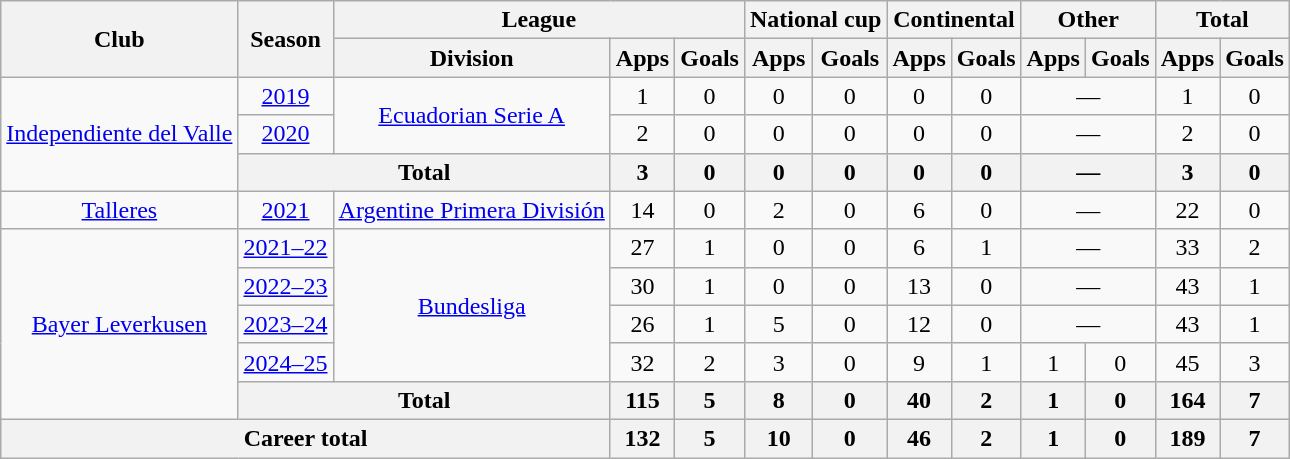<table class="wikitable" style="text-align:center">
<tr>
<th rowspan="2">Club</th>
<th rowspan="2">Season</th>
<th colspan="3">League</th>
<th colspan="2">National cup</th>
<th colspan="2">Continental</th>
<th colspan="2">Other</th>
<th colspan="2">Total</th>
</tr>
<tr>
<th>Division</th>
<th>Apps</th>
<th>Goals</th>
<th>Apps</th>
<th>Goals</th>
<th>Apps</th>
<th>Goals</th>
<th>Apps</th>
<th>Goals</th>
<th>Apps</th>
<th>Goals</th>
</tr>
<tr>
<td rowspan="3"><a href='#'>Independiente del Valle</a></td>
<td><a href='#'>2019</a></td>
<td rowspan="2"><a href='#'>Ecuadorian Serie A</a></td>
<td>1</td>
<td>0</td>
<td>0</td>
<td>0</td>
<td>0</td>
<td>0</td>
<td colspan="2">—</td>
<td>1</td>
<td>0</td>
</tr>
<tr>
<td><a href='#'>2020</a></td>
<td>2</td>
<td>0</td>
<td>0</td>
<td>0</td>
<td>0</td>
<td>0</td>
<td colspan="2">—</td>
<td>2</td>
<td>0</td>
</tr>
<tr>
<th colspan="2">Total</th>
<th>3</th>
<th>0</th>
<th>0</th>
<th>0</th>
<th>0</th>
<th>0</th>
<th colspan="2">—</th>
<th>3</th>
<th>0</th>
</tr>
<tr>
<td><a href='#'>Talleres</a></td>
<td><a href='#'>2021</a></td>
<td><a href='#'>Argentine Primera División</a></td>
<td>14</td>
<td>0</td>
<td>2</td>
<td>0</td>
<td>6</td>
<td>0</td>
<td colspan="2">—</td>
<td>22</td>
<td>0</td>
</tr>
<tr>
<td rowspan="5"><a href='#'>Bayer Leverkusen</a></td>
<td><a href='#'>2021–22</a></td>
<td rowspan="4"><a href='#'>Bundesliga</a></td>
<td>27</td>
<td>1</td>
<td>0</td>
<td>0</td>
<td>6</td>
<td>1</td>
<td colspan="2">—</td>
<td>33</td>
<td>2</td>
</tr>
<tr>
<td><a href='#'>2022–23</a></td>
<td>30</td>
<td>1</td>
<td>0</td>
<td>0</td>
<td>13</td>
<td>0</td>
<td colspan="2">—</td>
<td>43</td>
<td>1</td>
</tr>
<tr>
<td><a href='#'>2023–24</a></td>
<td>26</td>
<td>1</td>
<td>5</td>
<td>0</td>
<td>12</td>
<td>0</td>
<td colspan="2">—</td>
<td>43</td>
<td>1</td>
</tr>
<tr>
<td><a href='#'>2024–25</a></td>
<td>32</td>
<td>2</td>
<td>3</td>
<td>0</td>
<td>9</td>
<td>1</td>
<td>1</td>
<td>0</td>
<td>45</td>
<td>3</td>
</tr>
<tr>
<th colspan="2">Total</th>
<th>115</th>
<th>5</th>
<th>8</th>
<th>0</th>
<th>40</th>
<th>2</th>
<th>1</th>
<th>0</th>
<th>164</th>
<th>7</th>
</tr>
<tr>
<th colspan="3">Career total</th>
<th>132</th>
<th>5</th>
<th>10</th>
<th>0</th>
<th>46</th>
<th>2</th>
<th>1</th>
<th>0</th>
<th>189</th>
<th>7</th>
</tr>
</table>
